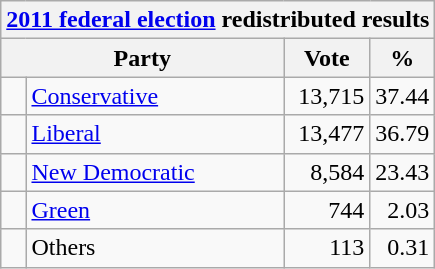<table class="wikitable">
<tr>
<th colspan="4"><a href='#'>2011 federal election</a> redistributed results</th>
</tr>
<tr>
<th bgcolor="#DDDDFF" width="130px" colspan="2">Party</th>
<th bgcolor="#DDDDFF" width="50px">Vote</th>
<th bgcolor="#DDDDFF" width="30px">%</th>
</tr>
<tr>
<td> </td>
<td><a href='#'>Conservative</a></td>
<td align=right>13,715</td>
<td align=right>37.44</td>
</tr>
<tr>
<td> </td>
<td><a href='#'>Liberal</a></td>
<td align=right>13,477</td>
<td align=right>36.79</td>
</tr>
<tr>
<td> </td>
<td><a href='#'>New Democratic</a></td>
<td align=right>8,584</td>
<td align=right>23.43</td>
</tr>
<tr>
<td> </td>
<td><a href='#'>Green</a></td>
<td align=right>744</td>
<td align=right>2.03</td>
</tr>
<tr>
<td> </td>
<td>Others</td>
<td align=right>113</td>
<td align=right>0.31</td>
</tr>
</table>
